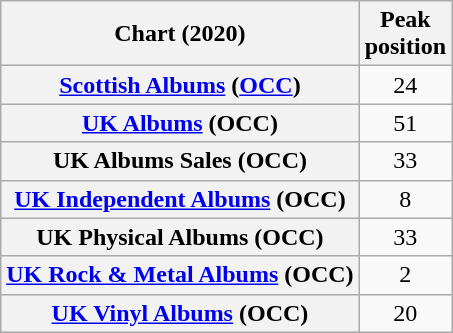<table class="wikitable sortable plainrowheaders" style="text-align:center">
<tr>
<th scope="col">Chart (2020)</th>
<th scope="col">Peak<br>position</th>
</tr>
<tr>
<th scope="row"><a href='#'>Scottish Albums</a> (<a href='#'>OCC</a>)</th>
<td>24</td>
</tr>
<tr>
<th scope="row"><a href='#'>UK Albums</a> (OCC)</th>
<td>51</td>
</tr>
<tr>
<th scope="row">UK Albums Sales (OCC)</th>
<td>33</td>
</tr>
<tr>
<th scope="row"><a href='#'>UK Independent Albums</a> (OCC)</th>
<td>8</td>
</tr>
<tr>
<th scope="row">UK Physical Albums (OCC)</th>
<td>33</td>
</tr>
<tr>
<th scope="row"><a href='#'>UK Rock & Metal Albums</a> (OCC)</th>
<td>2</td>
</tr>
<tr>
<th scope="row"><a href='#'>UK Vinyl Albums</a> (OCC)</th>
<td>20</td>
</tr>
</table>
